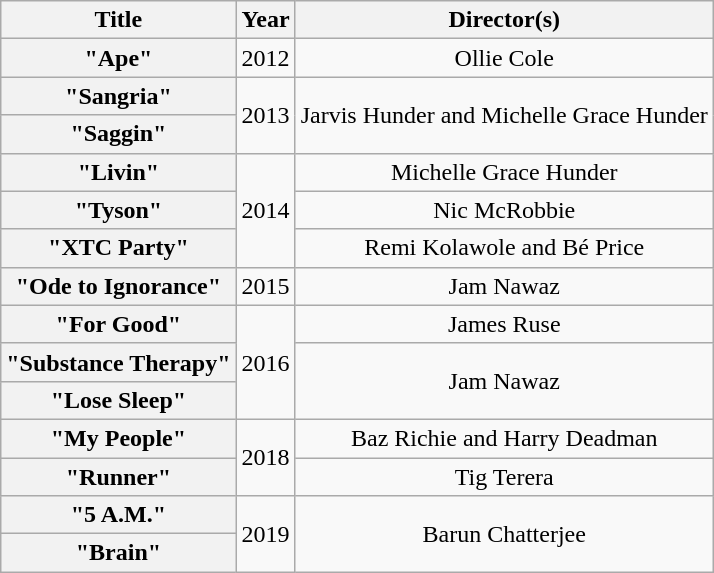<table class="wikitable plainrowheaders" style="text-align:center;">
<tr>
<th>Title</th>
<th>Year</th>
<th>Director(s)</th>
</tr>
<tr>
<th scope="row">"Ape"</th>
<td>2012</td>
<td>Ollie Cole</td>
</tr>
<tr>
<th scope="row">"Sangria"</th>
<td rowspan="2">2013</td>
<td rowspan="2">Jarvis Hunder and Michelle Grace Hunder</td>
</tr>
<tr>
<th scope="row">"Saggin"</th>
</tr>
<tr>
<th scope="row">"Livin"</th>
<td rowspan="3">2014</td>
<td>Michelle Grace Hunder</td>
</tr>
<tr>
<th scope="row">"Tyson"</th>
<td>Nic McRobbie</td>
</tr>
<tr>
<th scope="row">"XTC Party"</th>
<td>Remi Kolawole and Bé Price</td>
</tr>
<tr>
<th scope="row">"Ode to Ignorance"</th>
<td>2015</td>
<td>Jam Nawaz</td>
</tr>
<tr>
<th scope="row">"For Good"</th>
<td rowspan="3">2016</td>
<td>James Ruse</td>
</tr>
<tr>
<th scope="row">"Substance Therapy"</th>
<td rowspan="2">Jam Nawaz</td>
</tr>
<tr>
<th scope="row">"Lose Sleep"</th>
</tr>
<tr>
<th scope="row">"My People"</th>
<td rowspan="2">2018</td>
<td>Baz Richie and Harry Deadman</td>
</tr>
<tr>
<th scope="row">"Runner"</th>
<td>Tig Terera</td>
</tr>
<tr>
<th scope="row">"5 A.M."</th>
<td rowspan="2">2019</td>
<td rowspan="2">Barun Chatterjee</td>
</tr>
<tr>
<th scope="row">"Brain"</th>
</tr>
</table>
